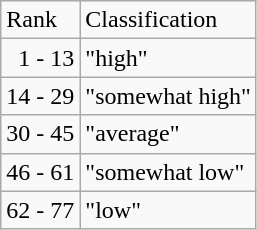<table class="wikitable" ---valign=top>
<tr>
<td>Rank</td>
<td>Classification</td>
</tr>
<tr>
<td>  1 - 13</td>
<td>"high"</td>
</tr>
<tr>
<td>14 - 29</td>
<td>"somewhat high"</td>
</tr>
<tr>
<td>30 - 45</td>
<td>"average"</td>
</tr>
<tr>
<td>46 - 61</td>
<td>"somewhat low"</td>
</tr>
<tr>
<td>62 - 77</td>
<td>"low"</td>
</tr>
</table>
